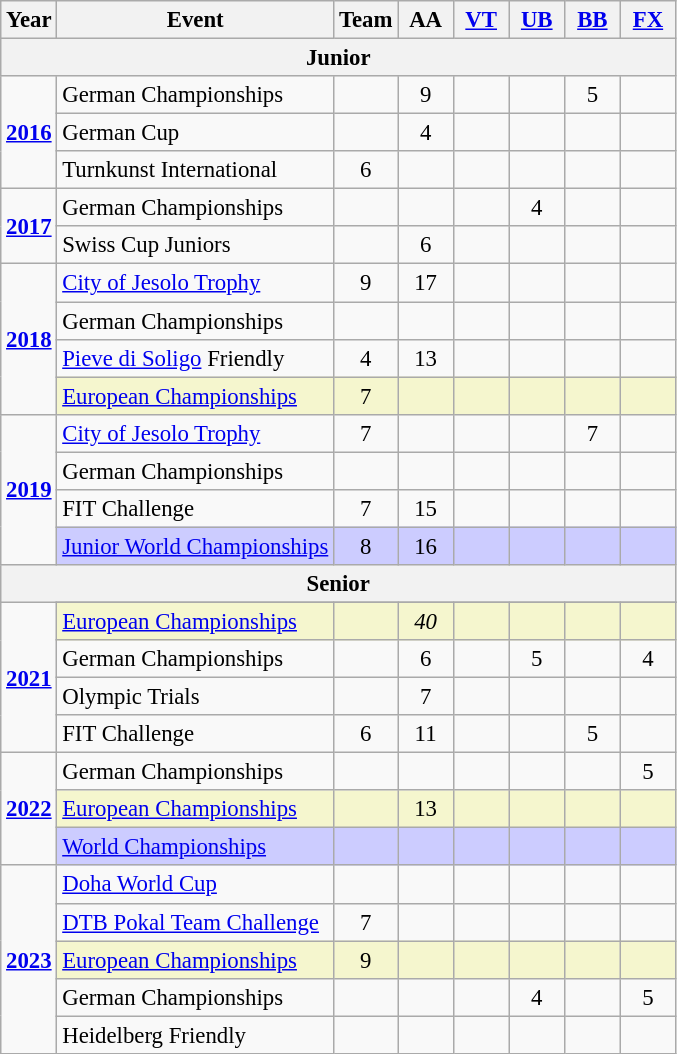<table class="wikitable" style="text-align:center; font-size:95%;">
<tr>
<th align=center>Year</th>
<th align=center>Event</th>
<th style="width:30px;">Team</th>
<th style="width:30px;">AA</th>
<th style="width:30px;"><a href='#'>VT</a></th>
<th style="width:30px;"><a href='#'>UB</a></th>
<th style="width:30px;"><a href='#'>BB</a></th>
<th style="width:30px;"><a href='#'>FX</a></th>
</tr>
<tr>
<th colspan="8"><strong>Junior</strong></th>
</tr>
<tr>
<td rowspan="3"><strong><a href='#'>2016</a></strong></td>
<td align=left>German Championships</td>
<td></td>
<td>9</td>
<td></td>
<td></td>
<td>5</td>
<td></td>
</tr>
<tr>
<td align=left>German Cup</td>
<td></td>
<td>4</td>
<td></td>
<td></td>
<td></td>
<td></td>
</tr>
<tr>
<td align=left>Turnkunst International</td>
<td>6</td>
<td></td>
<td></td>
<td></td>
<td></td>
<td></td>
</tr>
<tr>
<td rowspan="2"><strong><a href='#'>2017</a></strong></td>
<td align=left>German Championships</td>
<td></td>
<td></td>
<td></td>
<td>4</td>
<td></td>
<td></td>
</tr>
<tr>
<td align=left>Swiss Cup Juniors</td>
<td></td>
<td>6</td>
<td></td>
<td></td>
<td></td>
<td></td>
</tr>
<tr>
<td rowspan="4"><strong><a href='#'>2018</a></strong></td>
<td align=left><a href='#'>City of Jesolo Trophy</a></td>
<td>9</td>
<td>17</td>
<td></td>
<td></td>
<td></td>
<td></td>
</tr>
<tr>
<td align=left>German Championships</td>
<td></td>
<td></td>
<td></td>
<td></td>
<td></td>
<td></td>
</tr>
<tr>
<td align=left><a href='#'>Pieve di Soligo</a> Friendly</td>
<td>4</td>
<td>13</td>
<td></td>
<td></td>
<td></td>
<td></td>
</tr>
<tr bgcolor=#F5F6CE>
<td align=left><a href='#'>European Championships</a></td>
<td>7</td>
<td></td>
<td></td>
<td></td>
<td></td>
<td></td>
</tr>
<tr>
<td rowspan="4"><strong><a href='#'>2019</a></strong></td>
<td align=left><a href='#'>City of Jesolo Trophy</a></td>
<td>7</td>
<td></td>
<td></td>
<td></td>
<td>7</td>
<td></td>
</tr>
<tr>
<td align=left>German Championships</td>
<td></td>
<td></td>
<td></td>
<td></td>
<td></td>
<td></td>
</tr>
<tr>
<td align=left>FIT Challenge</td>
<td>7</td>
<td>15</td>
<td></td>
<td></td>
<td></td>
<td></td>
</tr>
<tr bgcolor=#CCCCFF>
<td align=left><a href='#'>Junior World Championships</a></td>
<td>8</td>
<td>16</td>
<td></td>
<td></td>
<td></td>
<td></td>
</tr>
<tr>
<th colspan="8"><strong>Senior</strong></th>
</tr>
<tr>
<td rowspan="5"><strong><a href='#'>2021</a></strong></td>
</tr>
<tr bgcolor=#F5F6CE>
<td align=left><a href='#'>European Championships</a></td>
<td></td>
<td><em>40</em></td>
<td></td>
<td></td>
<td></td>
<td></td>
</tr>
<tr>
<td align=left>German Championships</td>
<td></td>
<td>6</td>
<td></td>
<td>5</td>
<td></td>
<td>4</td>
</tr>
<tr>
<td align=left>Olympic Trials</td>
<td></td>
<td>7</td>
<td></td>
<td></td>
<td></td>
<td></td>
</tr>
<tr>
<td align=left>FIT Challenge</td>
<td>6</td>
<td>11</td>
<td></td>
<td></td>
<td>5</td>
<td></td>
</tr>
<tr>
<td rowspan="3"><strong><a href='#'>2022</a></strong></td>
<td align=left>German Championships</td>
<td></td>
<td></td>
<td></td>
<td></td>
<td></td>
<td>5</td>
</tr>
<tr bgcolor=#F5F6CE>
<td align=left><a href='#'>European Championships</a></td>
<td></td>
<td>13</td>
<td></td>
<td></td>
<td></td>
<td></td>
</tr>
<tr bgcolor=#CCCCFF>
<td align=left><a href='#'>World Championships</a></td>
<td></td>
<td></td>
<td></td>
<td></td>
<td></td>
<td></td>
</tr>
<tr>
<td rowspan="5"><strong><a href='#'>2023</a></strong></td>
<td align=left><a href='#'>Doha World Cup</a></td>
<td></td>
<td></td>
<td></td>
<td></td>
<td></td>
<td></td>
</tr>
<tr>
<td align=left><a href='#'>DTB Pokal Team Challenge</a></td>
<td>7</td>
<td></td>
<td></td>
<td></td>
<td></td>
</tr>
<tr bgcolor=#F5F6CE>
<td align=left><a href='#'>European Championships</a></td>
<td>9</td>
<td></td>
<td></td>
<td></td>
<td></td>
<td></td>
</tr>
<tr>
<td align=left>German Championships</td>
<td></td>
<td></td>
<td></td>
<td>4</td>
<td></td>
<td>5</td>
</tr>
<tr>
<td align=left>Heidelberg Friendly</td>
<td></td>
<td></td>
<td></td>
<td></td>
<td></td>
<td></td>
</tr>
</table>
